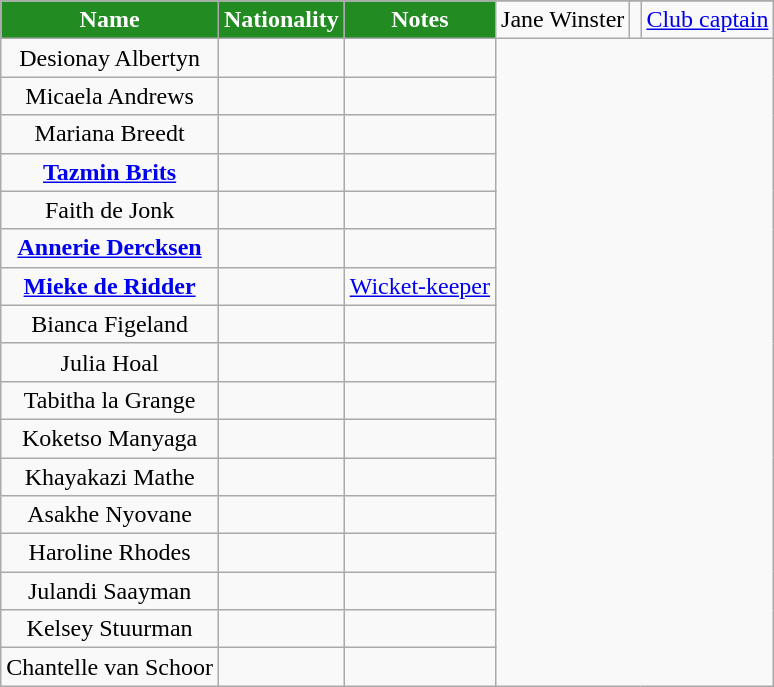<table class="wikitable sortable">
<tr>
<th style="background:#228B22; color:white" scope="col" rowspan="2">Name</th>
<th style="background:#228B22; color:white" scope="col" rowspan="2">Nationality</th>
<th style="background:#228B22; color:white" scope="col" rowspan="2">Notes</th>
</tr>
<tr>
<td style="text-align:center">Jane Winster</td>
<td></td>
<td><a href='#'>Club captain</a></td>
</tr>
<tr>
<td style="text-align:center">Desionay Albertyn</td>
<td></td>
<td></td>
</tr>
<tr>
<td style="text-align:center">Micaela Andrews</td>
<td></td>
<td></td>
</tr>
<tr>
<td style="text-align:center">Mariana Breedt</td>
<td></td>
<td></td>
</tr>
<tr>
<td style="text-align:center"><strong><a href='#'>Tazmin Brits</a></strong></td>
<td></td>
<td></td>
</tr>
<tr>
<td style="text-align:center">Faith de Jonk</td>
<td></td>
<td></td>
</tr>
<tr>
<td style="text-align:center"><strong><a href='#'>Annerie Dercksen</a></strong></td>
<td></td>
<td></td>
</tr>
<tr>
<td style="text-align:center"><strong><a href='#'>Mieke de Ridder</a></strong></td>
<td></td>
<td><a href='#'>Wicket-keeper</a></td>
</tr>
<tr>
<td style="text-align:center">Bianca Figeland</td>
<td></td>
<td></td>
</tr>
<tr>
<td style="text-align:center">Julia Hoal</td>
<td></td>
<td></td>
</tr>
<tr>
<td style="text-align:center">Tabitha la Grange</td>
<td></td>
<td></td>
</tr>
<tr>
<td style="text-align:center">Koketso Manyaga</td>
<td></td>
<td></td>
</tr>
<tr>
<td style="text-align:center">Khayakazi Mathe</td>
<td></td>
<td></td>
</tr>
<tr>
<td style="text-align:center">Asakhe Nyovane</td>
<td></td>
<td></td>
</tr>
<tr>
<td style="text-align:center">Haroline Rhodes</td>
<td></td>
<td></td>
</tr>
<tr>
<td style="text-align:center">Julandi Saayman</td>
<td></td>
<td></td>
</tr>
<tr>
<td style="text-align:center">Kelsey Stuurman</td>
<td></td>
<td></td>
</tr>
<tr>
<td style="text-align:center">Chantelle van Schoor</td>
<td></td>
<td></td>
</tr>
</table>
